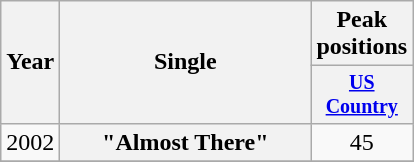<table class="wikitable plainrowheaders" style="text-align:center;">
<tr>
<th rowspan="2">Year</th>
<th rowspan="2" style="width:10em;">Single</th>
<th>Peak positions</th>
</tr>
<tr style="font-size:smaller;">
<th width="60"><a href='#'>US Country</a><br></th>
</tr>
<tr>
<td>2002</td>
<th scope="row">"Almost There"</th>
<td>45</td>
</tr>
<tr>
</tr>
</table>
